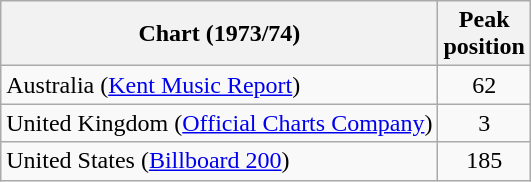<table class="wikitable">
<tr>
<th>Chart (1973/74)</th>
<th>Peak<br> position</th>
</tr>
<tr>
<td>Australia (<a href='#'>Kent Music Report</a>)</td>
<td align="center">62</td>
</tr>
<tr>
<td>United Kingdom (<a href='#'>Official Charts Company</a>)</td>
<td align="center">3</td>
</tr>
<tr>
<td>United States (<a href='#'>Billboard 200</a>)</td>
<td align="center">185</td>
</tr>
</table>
